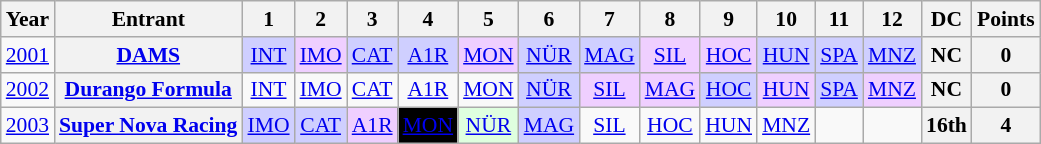<table class="wikitable" style="text-align:center; font-size:90%">
<tr>
<th>Year</th>
<th>Entrant</th>
<th>1</th>
<th>2</th>
<th>3</th>
<th>4</th>
<th>5</th>
<th>6</th>
<th>7</th>
<th>8</th>
<th>9</th>
<th>10</th>
<th>11</th>
<th>12</th>
<th>DC</th>
<th>Points</th>
</tr>
<tr>
<td><a href='#'>2001</a></td>
<th><a href='#'>DAMS</a></th>
<td style="background:#CFCFFF;"><a href='#'>INT</a><br></td>
<td style="background:#EFCFFF;"><a href='#'>IMO</a><br></td>
<td style="background:#CFCFFF;"><a href='#'>CAT</a><br></td>
<td style="background:#CFCFFF;"><a href='#'>A1R</a><br></td>
<td style="background:#EFCFFF;"><a href='#'>MON</a><br></td>
<td style="background:#CFCFFF;"><a href='#'>NÜR</a><br></td>
<td style="background:#CFCFFF;"><a href='#'>MAG</a><br></td>
<td style="background:#EFCFFF;"><a href='#'>SIL</a><br></td>
<td style="background:#EFCFFF;"><a href='#'>HOC</a><br></td>
<td style="background:#CFCFFF;"><a href='#'>HUN</a><br></td>
<td style="background:#CFCFFF;"><a href='#'>SPA</a><br></td>
<td style="background:#CFCFFF;"><a href='#'>MNZ</a><br></td>
<th>NC</th>
<th>0</th>
</tr>
<tr>
<td><a href='#'>2002</a></td>
<th><a href='#'>Durango Formula</a></th>
<td><a href='#'>INT</a></td>
<td><a href='#'>IMO</a></td>
<td><a href='#'>CAT</a></td>
<td><a href='#'>A1R</a></td>
<td><a href='#'>MON</a></td>
<td style="background:#CFCFFF;"><a href='#'>NÜR</a><br></td>
<td style="background:#EFCFFF;"><a href='#'>SIL</a><br></td>
<td style="background:#EFCFFF;"><a href='#'>MAG</a><br></td>
<td style="background:#CFCFFF;"><a href='#'>HOC</a><br></td>
<td style="background:#EFCFFF;"><a href='#'>HUN</a><br></td>
<td style="background:#CFCFFF;"><a href='#'>SPA</a><br></td>
<td style="background:#EFCFFF;"><a href='#'>MNZ</a><br></td>
<th>NC</th>
<th>0</th>
</tr>
<tr>
<td><a href='#'>2003</a></td>
<th><a href='#'>Super Nova Racing</a></th>
<td style="background:#CFCFFF;"><a href='#'>IMO</a><br></td>
<td style="background:#CFCFFF;"><a href='#'>CAT</a><br></td>
<td style="background:#EFCFFF;"><a href='#'>A1R</a><br></td>
<td style="background:#000000; color:#ffffff"><a href='#'>MON</a><br></td>
<td style="background:#DFFFDF;"><a href='#'>NÜR</a><br></td>
<td style="background:#CFCFFF;"><a href='#'>MAG</a><br></td>
<td><a href='#'>SIL</a></td>
<td><a href='#'>HOC</a></td>
<td><a href='#'>HUN</a></td>
<td><a href='#'>MNZ</a></td>
<td></td>
<td></td>
<th>16th</th>
<th>4</th>
</tr>
</table>
